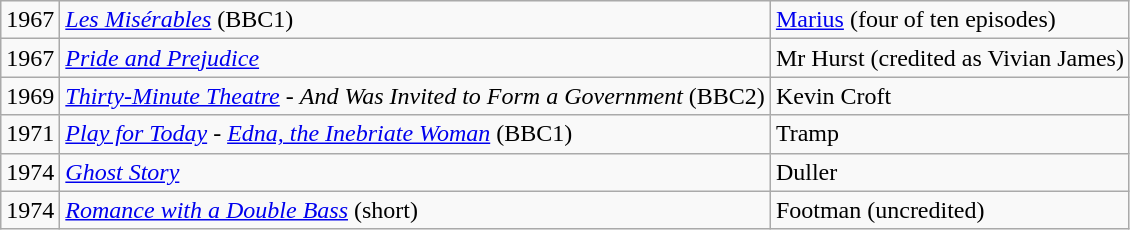<table class="wikitable sortable">
<tr>
<td>1967</td>
<td><em><a href='#'>Les Misérables</a></em> (BBC1)</td>
<td><a href='#'>Marius</a> (four of ten episodes)</td>
</tr>
<tr>
<td>1967</td>
<td><em><a href='#'>Pride and Prejudice</a></em></td>
<td>Mr Hurst (credited as Vivian James)</td>
</tr>
<tr>
<td>1969</td>
<td><em><a href='#'>Thirty-Minute Theatre</a></em> - <em>And Was Invited to Form a Government</em> (BBC2)</td>
<td>Kevin Croft</td>
</tr>
<tr>
<td>1971</td>
<td><em><a href='#'>Play for Today</a> - <a href='#'>Edna, the Inebriate Woman</a></em> (BBC1)</td>
<td>Tramp</td>
</tr>
<tr>
<td>1974</td>
<td><em><a href='#'>Ghost Story</a></em></td>
<td>Duller</td>
</tr>
<tr>
<td>1974</td>
<td><em><a href='#'>Romance with a Double Bass</a></em> (short)</td>
<td>Footman (uncredited)</td>
</tr>
</table>
